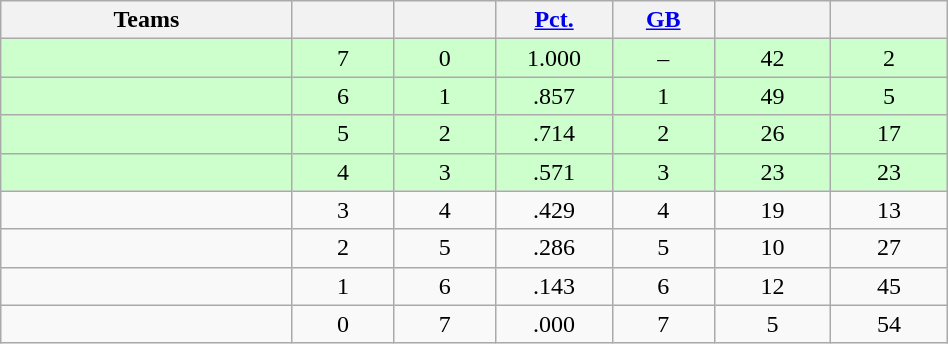<table class="wikitable" width="50%" style="text-align:center;">
<tr>
<th width="20%">Teams</th>
<th width="7%"></th>
<th width="7%"></th>
<th width="8%"><a href='#'>Pct.</a></th>
<th width="7%"><a href='#'>GB</a></th>
<th width="8%"></th>
<th width="8%"></th>
</tr>
<tr bgcolor="#CCFFCC">
<td align=left></td>
<td>7</td>
<td>0</td>
<td>1.000</td>
<td>–</td>
<td>42</td>
<td>2</td>
</tr>
<tr bgcolor="#CCFFCC">
<td align=left></td>
<td>6</td>
<td>1</td>
<td>.857</td>
<td>1</td>
<td>49</td>
<td>5</td>
</tr>
<tr bgcolor="#CCFFCC">
<td align=left></td>
<td>5</td>
<td>2</td>
<td>.714</td>
<td>2</td>
<td>26</td>
<td>17</td>
</tr>
<tr bgcolor="#CCFFCC">
<td align=left></td>
<td>4</td>
<td>3</td>
<td>.571</td>
<td>3</td>
<td>23</td>
<td>23</td>
</tr>
<tr>
<td align=left></td>
<td>3</td>
<td>4</td>
<td>.429</td>
<td>4</td>
<td>19</td>
<td>13</td>
</tr>
<tr>
<td align=left></td>
<td>2</td>
<td>5</td>
<td>.286</td>
<td>5</td>
<td>10</td>
<td>27</td>
</tr>
<tr>
<td align=left></td>
<td>1</td>
<td>6</td>
<td>.143</td>
<td>6</td>
<td>12</td>
<td>45</td>
</tr>
<tr>
<td align=left></td>
<td>0</td>
<td>7</td>
<td>.000</td>
<td>7</td>
<td>5</td>
<td>54</td>
</tr>
</table>
